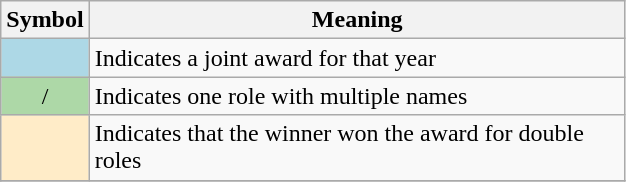<table class="wikitable plainrowheaders" border="1">
<tr>
<th scope="col" style="width:50px">Symbol</th>
<th scope="col" style="width:350px">Meaning</th>
</tr>
<tr>
<td align=center style="background-color:#ADD8E6"></td>
<td>Indicates a joint award for that year</td>
</tr>
<tr>
<td align=center style="background-color:#ADD8A7">/</td>
<td>Indicates one role with multiple names</td>
</tr>
<tr>
<td style="text-align:center; background:#ffecc8;"></td>
<td>Indicates that the winner won the award for double roles</td>
</tr>
<tr>
</tr>
</table>
